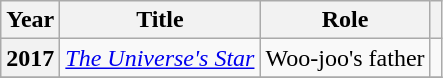<table class="wikitable sortable plainrowheaders">
<tr>
<th scope="col">Year</th>
<th scope="col">Title</th>
<th scope="col">Role</th>
<th scope="col" class="unsortable"></th>
</tr>
<tr>
<th scope="row">2017</th>
<td><em><a href='#'>The Universe's Star</a></em></td>
<td>Woo-joo's father</td>
<td></td>
</tr>
<tr>
</tr>
</table>
